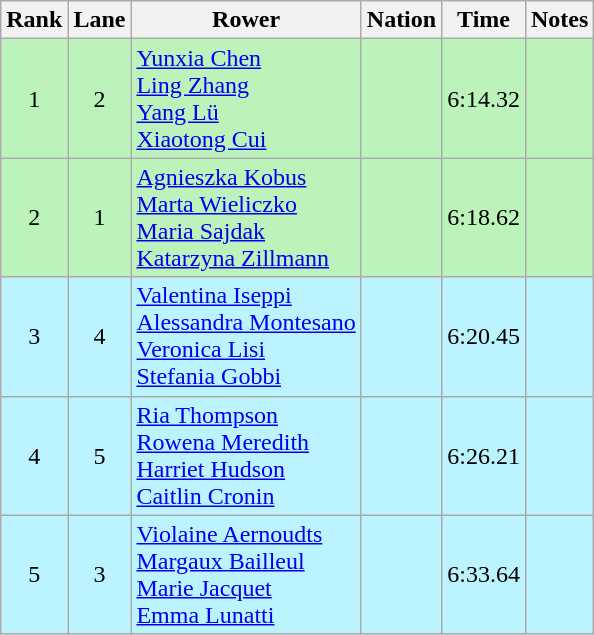<table class="wikitable sortable" style="text-align:center">
<tr>
<th>Rank</th>
<th>Lane</th>
<th>Rower</th>
<th>Nation</th>
<th>Time</th>
<th>Notes</th>
</tr>
<tr bgcolor=bbf3bb>
<td>1</td>
<td>2</td>
<td align="left"><a href='#'>Yunxia Chen</a><br><a href='#'>Ling Zhang</a><br><a href='#'>Yang Lü</a><br><a href='#'>Xiaotong Cui</a></td>
<td align="left"></td>
<td>6:14.32</td>
<td></td>
</tr>
<tr bgcolor=bbf3bb>
<td>2</td>
<td>1</td>
<td align="left"><a href='#'>Agnieszka Kobus</a><br><a href='#'>Marta Wieliczko</a><br><a href='#'>Maria Sajdak</a><br><a href='#'>Katarzyna Zillmann</a></td>
<td align="left"></td>
<td>6:18.62</td>
<td></td>
</tr>
<tr bgcolor=bbf3ff>
<td>3</td>
<td>4</td>
<td align="left"><a href='#'>Valentina Iseppi</a><br><a href='#'>Alessandra Montesano</a><br><a href='#'>Veronica Lisi</a><br><a href='#'>Stefania Gobbi</a></td>
<td align="left"></td>
<td>6:20.45</td>
<td></td>
</tr>
<tr bgcolor=bbf3ff>
<td>4</td>
<td>5</td>
<td align="left"><a href='#'>Ria Thompson</a><br><a href='#'>Rowena Meredith</a><br><a href='#'>Harriet Hudson</a><br><a href='#'>Caitlin Cronin</a></td>
<td align="left"></td>
<td>6:26.21</td>
<td></td>
</tr>
<tr bgcolor=bbf3ff>
<td>5</td>
<td>3</td>
<td align="left"><a href='#'>Violaine Aernoudts</a><br><a href='#'>Margaux Bailleul</a><br><a href='#'>Marie Jacquet</a><br><a href='#'>Emma Lunatti</a></td>
<td align="left"></td>
<td>6:33.64</td>
<td></td>
</tr>
</table>
